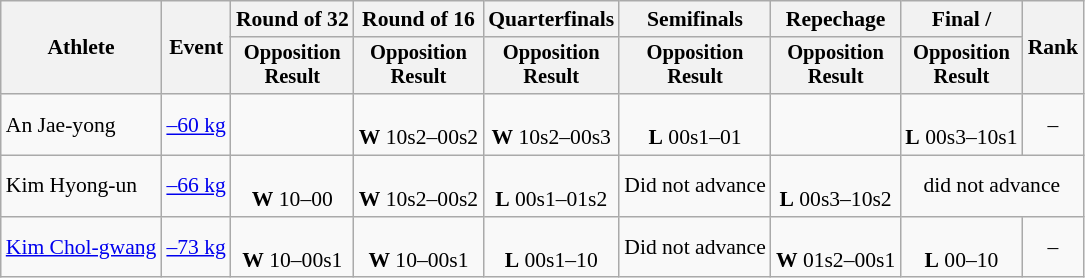<table class=wikitable style=font-size:90%;text-align:center>
<tr>
<th rowspan="2">Athlete</th>
<th rowspan="2">Event</th>
<th>Round of 32</th>
<th>Round of 16</th>
<th>Quarterfinals</th>
<th>Semifinals</th>
<th>Repechage</th>
<th>Final / </th>
<th rowspan=2>Rank</th>
</tr>
<tr style="font-size:95%">
<th>Opposition<br>Result</th>
<th>Opposition<br>Result</th>
<th>Opposition<br>Result</th>
<th>Opposition<br>Result</th>
<th>Opposition<br>Result</th>
<th>Opposition<br>Result</th>
</tr>
<tr>
<td align=left>An Jae-yong</td>
<td align=left><a href='#'>–60 kg</a></td>
<td></td>
<td><br><strong>W</strong> 10s2–00s2</td>
<td><br><strong>W</strong> 10s2–00s3</td>
<td><br><strong>L</strong> 00s1–01</td>
<td></td>
<td><br><strong>L</strong> 00s3–10s1</td>
<td>–</td>
</tr>
<tr>
<td align=left>Kim Hyong-un</td>
<td align=left><a href='#'>–66 kg</a></td>
<td><br><strong>W</strong> 10–00</td>
<td><br><strong>W</strong> 10s2–00s2</td>
<td><br><strong>L</strong> 00s1–01s2</td>
<td>Did not advance</td>
<td><br><strong>L</strong> 00s3–10s2</td>
<td colspan=2>did not advance</td>
</tr>
<tr>
<td align=left><a href='#'>Kim Chol-gwang</a></td>
<td align=left><a href='#'>–73 kg</a></td>
<td><br><strong>W</strong> 10–00s1</td>
<td><br><strong>W</strong> 10–00s1</td>
<td><br><strong>L</strong> 00s1–10</td>
<td>Did not advance</td>
<td><br><strong>W</strong> 01s2–00s1</td>
<td><br><strong>L</strong> 00–10</td>
<td>–</td>
</tr>
</table>
